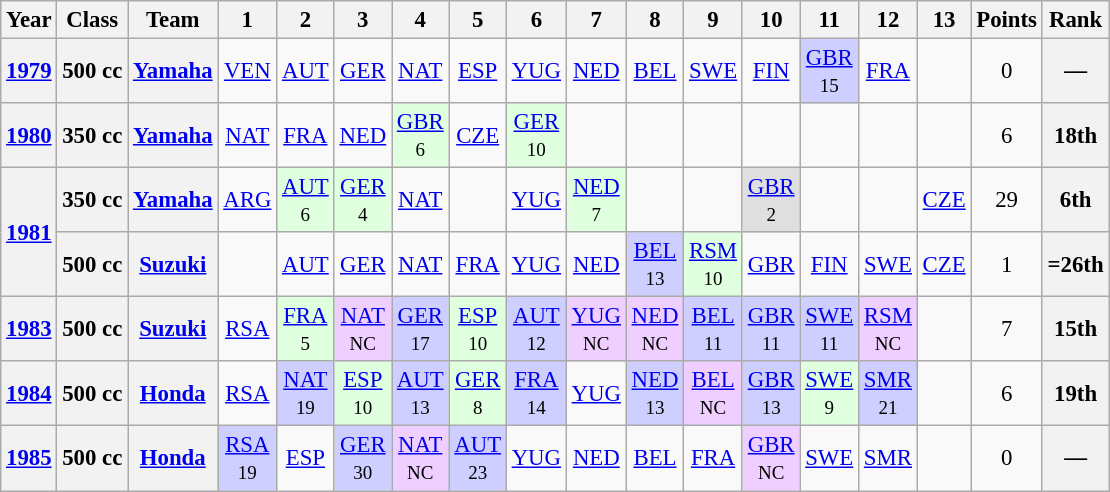<table class="wikitable" style="text-align:center; font-size:95%">
<tr>
<th>Year</th>
<th>Class</th>
<th>Team</th>
<th>1</th>
<th>2</th>
<th>3</th>
<th>4</th>
<th>5</th>
<th>6</th>
<th>7</th>
<th>8</th>
<th>9</th>
<th>10</th>
<th>11</th>
<th>12</th>
<th>13</th>
<th>Points</th>
<th>Rank</th>
</tr>
<tr>
<th><a href='#'>1979</a></th>
<th>500 cc</th>
<th><a href='#'>Yamaha</a></th>
<td><a href='#'>VEN</a></td>
<td><a href='#'>AUT</a></td>
<td><a href='#'>GER</a></td>
<td><a href='#'>NAT</a></td>
<td><a href='#'>ESP</a></td>
<td><a href='#'>YUG</a></td>
<td><a href='#'>NED</a></td>
<td><a href='#'>BEL</a></td>
<td><a href='#'>SWE</a></td>
<td><a href='#'>FIN</a></td>
<td style="background:#cfcfff;"><a href='#'>GBR</a><br><small>15</small></td>
<td><a href='#'>FRA</a></td>
<td></td>
<td>0</td>
<th>—</th>
</tr>
<tr>
<th><a href='#'>1980</a></th>
<th>350 cc</th>
<th><a href='#'>Yamaha</a></th>
<td><a href='#'>NAT</a></td>
<td><a href='#'>FRA</a></td>
<td><a href='#'>NED</a></td>
<td style="background:#dfffdf;"><a href='#'>GBR</a><br><small>6</small></td>
<td><a href='#'>CZE</a></td>
<td style="background:#dfffdf;"><a href='#'>GER</a><br><small>10</small></td>
<td></td>
<td></td>
<td></td>
<td></td>
<td></td>
<td></td>
<td></td>
<td>6</td>
<th>18th</th>
</tr>
<tr>
<th rowspan=2><a href='#'>1981</a></th>
<th>350 cc</th>
<th><a href='#'>Yamaha</a></th>
<td><a href='#'>ARG</a></td>
<td style="background:#dfffdf;"><a href='#'>AUT</a><br><small>6</small></td>
<td style="background:#dfffdf;"><a href='#'>GER</a><br><small>4</small></td>
<td><a href='#'>NAT</a></td>
<td></td>
<td><a href='#'>YUG</a></td>
<td style="background:#dfffdf;"><a href='#'>NED</a><br><small>7</small></td>
<td></td>
<td></td>
<td style="background:#dfdfdf;"><a href='#'>GBR</a><br><small>2</small></td>
<td></td>
<td></td>
<td><a href='#'>CZE</a></td>
<td>29</td>
<th>6th</th>
</tr>
<tr>
<th>500 cc</th>
<th><a href='#'>Suzuki</a></th>
<td></td>
<td><a href='#'>AUT</a></td>
<td><a href='#'>GER</a></td>
<td><a href='#'>NAT</a></td>
<td><a href='#'>FRA</a></td>
<td><a href='#'>YUG</a></td>
<td><a href='#'>NED</a></td>
<td style="background:#cfcfff;"><a href='#'>BEL</a><br><small>13</small></td>
<td style="background:#dfffdf;"><a href='#'>RSM</a><br><small>10</small></td>
<td><a href='#'>GBR</a></td>
<td><a href='#'>FIN</a></td>
<td><a href='#'>SWE</a></td>
<td><a href='#'>CZE</a></td>
<td>1</td>
<th>=26th</th>
</tr>
<tr>
<th><a href='#'>1983</a></th>
<th>500 cc</th>
<th><a href='#'>Suzuki</a></th>
<td><a href='#'>RSA</a></td>
<td style="background:#DFFFDF;"><a href='#'>FRA</a><br><small>5</small></td>
<td style="background:#efcfff;"><a href='#'>NAT</a><br><small>NC</small></td>
<td style="background:#cfcfff;"><a href='#'>GER</a><br><small>17</small></td>
<td style="background:#DFFFDF;"><a href='#'>ESP</a><br><small>10</small></td>
<td style="background:#cfcfff;"><a href='#'>AUT</a><br><small>12</small></td>
<td style="background:#efcfff;"><a href='#'>YUG</a><br><small>NC</small></td>
<td style="background:#efcfff;"><a href='#'>NED</a><br><small>NC</small></td>
<td style="background:#cfcfff;"><a href='#'>BEL</a><br><small>11</small></td>
<td style="background:#cfcfff;"><a href='#'>GBR</a><br><small>11</small></td>
<td style="background:#cfcfff;"><a href='#'>SWE</a><br><small>11</small></td>
<td style="background:#efcfff;"><a href='#'>RSM</a><br><small>NC</small></td>
<td></td>
<td>7</td>
<th>15th</th>
</tr>
<tr>
<th><a href='#'>1984</a></th>
<th>500 cc</th>
<th><a href='#'>Honda</a></th>
<td><a href='#'>RSA</a></td>
<td style="background:#cfcfff;"><a href='#'>NAT</a><br><small>19</small></td>
<td style="background:#DFFFDF;"><a href='#'>ESP</a><br><small>10</small></td>
<td style="background:#cfcfff;"><a href='#'>AUT</a><br><small>13</small></td>
<td style="background:#DFFFDF;"><a href='#'>GER</a><br><small>8</small></td>
<td style="background:#cfcfff;"><a href='#'>FRA</a><br><small>14</small></td>
<td><a href='#'>YUG</a></td>
<td style="background:#cfcfff;"><a href='#'>NED</a><br><small>13</small></td>
<td style="background:#efcfff;"><a href='#'>BEL</a><br><small>NC</small></td>
<td style="background:#cfcfff;"><a href='#'>GBR</a><br><small>13</small></td>
<td style="background:#DFFFDF;"><a href='#'>SWE</a><br><small>9</small></td>
<td style="background:#cfcfff;"><a href='#'>SMR</a><br><small>21</small></td>
<td></td>
<td>6</td>
<th>19th</th>
</tr>
<tr>
<th><a href='#'>1985</a></th>
<th>500 cc</th>
<th><a href='#'>Honda</a></th>
<td style="background:#cfcfff;"><a href='#'>RSA</a><br><small>19</small></td>
<td><a href='#'>ESP</a></td>
<td style="background:#cfcfff;"><a href='#'>GER</a><br><small>30</small></td>
<td style="background:#efcfff;"><a href='#'>NAT</a><br><small>NC</small></td>
<td style="background:#cfcfff;"><a href='#'>AUT</a><br><small>23</small></td>
<td><a href='#'>YUG</a></td>
<td><a href='#'>NED</a></td>
<td><a href='#'>BEL</a></td>
<td><a href='#'>FRA</a></td>
<td style="background:#efcfff;"><a href='#'>GBR</a><br><small>NC</small></td>
<td><a href='#'>SWE</a></td>
<td><a href='#'>SMR</a></td>
<td></td>
<td>0</td>
<th>—</th>
</tr>
</table>
